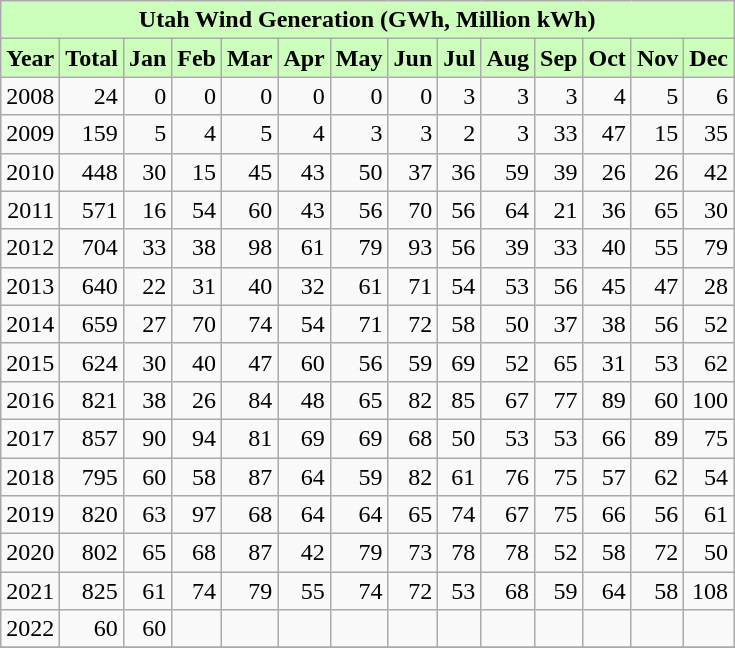<table class="wikitable" style="text-align:right;">
<tr>
<th colspan="14" style="background:#cfb;">Utah Wind Generation (GWh, Million kWh)</th>
</tr>
<tr>
<th style="background:#cfb;">Year</th>
<th style="background:#cfb;">Total</th>
<th style="background:#cfb;">Jan</th>
<th style="background:#cfb;">Feb</th>
<th style="background:#cfb;">Mar</th>
<th style="background:#cfb;">Apr</th>
<th style="background:#cfb;">May</th>
<th style="background:#cfb;">Jun</th>
<th style="background:#cfb;">Jul</th>
<th style="background:#cfb;">Aug</th>
<th style="background:#cfb;">Sep</th>
<th style="background:#cfb;">Oct</th>
<th style="background:#cfb;">Nov</th>
<th style="background:#cfb;">Dec</th>
</tr>
<tr align=right>
<td>2008</td>
<td>24</td>
<td>0</td>
<td>0</td>
<td>0</td>
<td>0</td>
<td>0</td>
<td>0</td>
<td>3</td>
<td>3</td>
<td>3</td>
<td>4</td>
<td>5</td>
<td>6</td>
</tr>
<tr align=right>
<td>2009</td>
<td>159</td>
<td>5</td>
<td>4</td>
<td>5</td>
<td>4</td>
<td>3</td>
<td>3</td>
<td>2</td>
<td>3</td>
<td>33</td>
<td>47</td>
<td>15</td>
<td>35</td>
</tr>
<tr align=right>
<td>2010</td>
<td>448</td>
<td>30</td>
<td>15</td>
<td>45</td>
<td>43</td>
<td>50</td>
<td>37</td>
<td>36</td>
<td>59</td>
<td>39</td>
<td>26</td>
<td>26</td>
<td>42</td>
</tr>
<tr align=right>
<td>2011</td>
<td>571</td>
<td>16</td>
<td>54</td>
<td>60</td>
<td>43</td>
<td>56</td>
<td>70</td>
<td>56</td>
<td>64</td>
<td>21</td>
<td>36</td>
<td>65</td>
<td>30</td>
</tr>
<tr align=right>
<td>2012</td>
<td>704</td>
<td>33</td>
<td>38</td>
<td>98</td>
<td>61</td>
<td>79</td>
<td>93</td>
<td>56</td>
<td>39</td>
<td>33</td>
<td>40</td>
<td>55</td>
<td>79</td>
</tr>
<tr align=right>
<td>2013</td>
<td>640</td>
<td>22</td>
<td>31</td>
<td>40</td>
<td>32</td>
<td>61</td>
<td>71</td>
<td>54</td>
<td>53</td>
<td>56</td>
<td>45</td>
<td>47</td>
<td>28</td>
</tr>
<tr align=right>
<td>2014</td>
<td>659</td>
<td>27</td>
<td>70</td>
<td>74</td>
<td>54</td>
<td>71</td>
<td>72</td>
<td>58</td>
<td>50</td>
<td>37</td>
<td>38</td>
<td>56</td>
<td>52</td>
</tr>
<tr align=right>
<td>2015</td>
<td>624</td>
<td>30</td>
<td>40</td>
<td>47</td>
<td>60</td>
<td>56</td>
<td>59</td>
<td>69</td>
<td>52</td>
<td>65</td>
<td>31</td>
<td>53</td>
<td>62</td>
</tr>
<tr align=right>
<td>2016</td>
<td>821</td>
<td>38</td>
<td>26</td>
<td>84</td>
<td>48</td>
<td>65</td>
<td>82</td>
<td>85</td>
<td>67</td>
<td>77</td>
<td>89</td>
<td>60</td>
<td>100</td>
</tr>
<tr align=right>
<td>2017</td>
<td>857</td>
<td>90</td>
<td>94</td>
<td>81</td>
<td>69</td>
<td>69</td>
<td>68</td>
<td>50</td>
<td>53</td>
<td>53</td>
<td>66</td>
<td>89</td>
<td>75</td>
</tr>
<tr align=right>
<td>2018</td>
<td>795</td>
<td>60</td>
<td>58</td>
<td>87</td>
<td>64</td>
<td>59</td>
<td>82</td>
<td>61</td>
<td>76</td>
<td>75</td>
<td>57</td>
<td>62</td>
<td>54</td>
</tr>
<tr align=right>
<td>2019</td>
<td>820</td>
<td>63</td>
<td>97</td>
<td>68</td>
<td>64</td>
<td>64</td>
<td>65</td>
<td>74</td>
<td>67</td>
<td>75</td>
<td>66</td>
<td>56</td>
<td>61</td>
</tr>
<tr align=right>
<td>2020</td>
<td>802</td>
<td>65</td>
<td>68</td>
<td>87</td>
<td>42</td>
<td>79</td>
<td>73</td>
<td>78</td>
<td>78</td>
<td>52</td>
<td>58</td>
<td>72</td>
<td>50</td>
</tr>
<tr align=right>
<td>2021</td>
<td>825</td>
<td>61</td>
<td>74</td>
<td>79</td>
<td>55</td>
<td>74</td>
<td>72</td>
<td>53</td>
<td>68</td>
<td>59</td>
<td>64</td>
<td>58</td>
<td>108</td>
</tr>
<tr align=right>
<td>2022</td>
<td>60</td>
<td>60</td>
<td></td>
<td></td>
<td></td>
<td></td>
<td></td>
<td></td>
<td></td>
<td></td>
<td></td>
<td></td>
<td></td>
</tr>
<tr align=right>
</tr>
</table>
